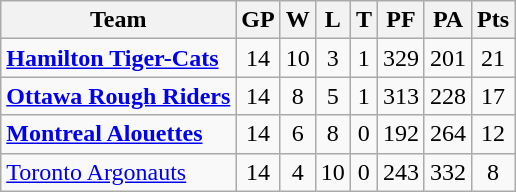<table class="wikitable" style="float:left; margin-right:1em">
<tr>
<th>Team</th>
<th>GP</th>
<th>W</th>
<th>L</th>
<th>T</th>
<th>PF</th>
<th>PA</th>
<th>Pts</th>
</tr>
<tr align="center">
<td align="left"><strong><a href='#'>Hamilton Tiger-Cats</a></strong></td>
<td>14</td>
<td>10</td>
<td>3</td>
<td>1</td>
<td>329</td>
<td>201</td>
<td>21</td>
</tr>
<tr align="center">
<td align="left"><strong><a href='#'>Ottawa Rough Riders</a></strong></td>
<td>14</td>
<td>8</td>
<td>5</td>
<td>1</td>
<td>313</td>
<td>228</td>
<td>17</td>
</tr>
<tr align="center">
<td align="left"><strong><a href='#'>Montreal Alouettes</a></strong></td>
<td>14</td>
<td>6</td>
<td>8</td>
<td>0</td>
<td>192</td>
<td>264</td>
<td>12</td>
</tr>
<tr align="center">
<td align="left"><a href='#'>Toronto Argonauts</a></td>
<td>14</td>
<td>4</td>
<td>10</td>
<td>0</td>
<td>243</td>
<td>332</td>
<td>8</td>
</tr>
</table>
